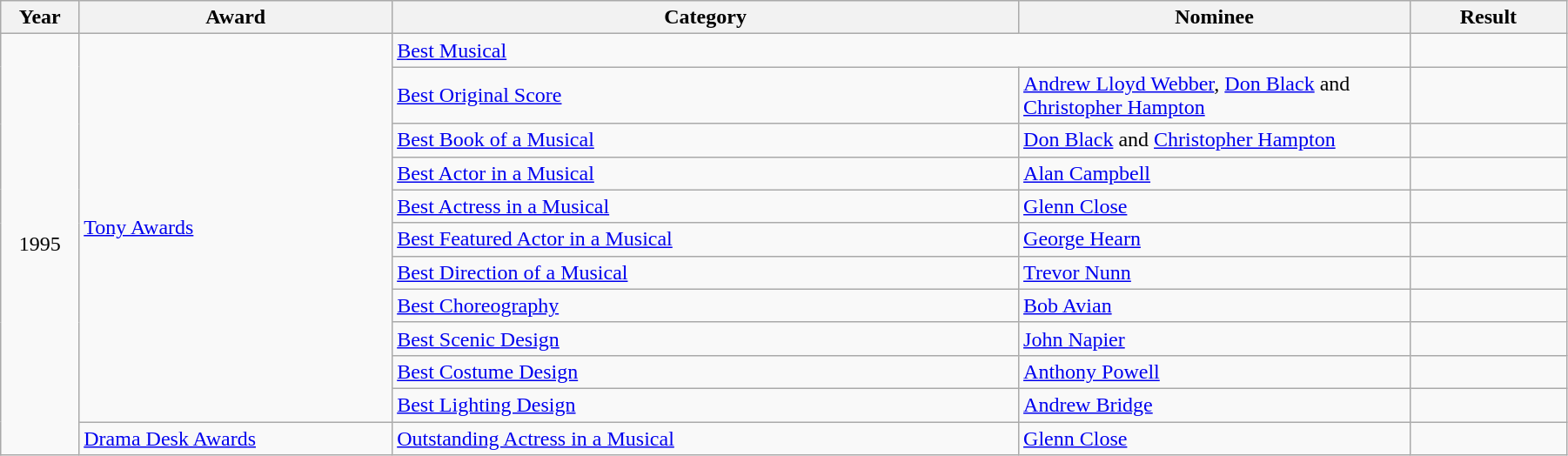<table class="wikitable" style="width:95%;">
<tr>
<th style="width:5%;">Year</th>
<th style="width:20%;">Award</th>
<th style="width:40%;">Category</th>
<th style="width:25%;">Nominee</th>
<th style="width:10%;">Result</th>
</tr>
<tr>
<td rowspan="12" style="text-align:center;">1995</td>
<td rowspan="11"><a href='#'>Tony Awards</a></td>
<td colspan="2"><a href='#'>Best Musical</a></td>
<td></td>
</tr>
<tr>
<td><a href='#'>Best Original Score</a></td>
<td><a href='#'>Andrew Lloyd Webber</a>, <a href='#'>Don Black</a> and <a href='#'>Christopher Hampton</a></td>
<td></td>
</tr>
<tr>
<td><a href='#'>Best Book of a Musical</a></td>
<td><a href='#'>Don Black</a> and <a href='#'>Christopher Hampton</a></td>
<td></td>
</tr>
<tr>
<td><a href='#'>Best Actor in a Musical</a></td>
<td><a href='#'>Alan Campbell</a></td>
<td></td>
</tr>
<tr>
<td><a href='#'>Best Actress in a Musical</a></td>
<td><a href='#'>Glenn Close</a></td>
<td></td>
</tr>
<tr>
<td><a href='#'>Best Featured Actor in a Musical</a></td>
<td><a href='#'>George Hearn</a></td>
<td></td>
</tr>
<tr>
<td><a href='#'>Best Direction of a Musical</a></td>
<td><a href='#'>Trevor Nunn</a></td>
<td></td>
</tr>
<tr>
<td><a href='#'>Best Choreography</a></td>
<td><a href='#'>Bob Avian</a></td>
<td></td>
</tr>
<tr>
<td><a href='#'>Best Scenic Design</a></td>
<td><a href='#'>John Napier</a></td>
<td></td>
</tr>
<tr>
<td><a href='#'>Best Costume Design</a></td>
<td><a href='#'>Anthony Powell</a></td>
<td></td>
</tr>
<tr>
<td><a href='#'>Best Lighting Design</a></td>
<td><a href='#'>Andrew Bridge</a></td>
<td></td>
</tr>
<tr>
<td><a href='#'>Drama Desk Awards</a></td>
<td><a href='#'>Outstanding Actress in a Musical</a></td>
<td><a href='#'>Glenn Close</a></td>
<td></td>
</tr>
</table>
